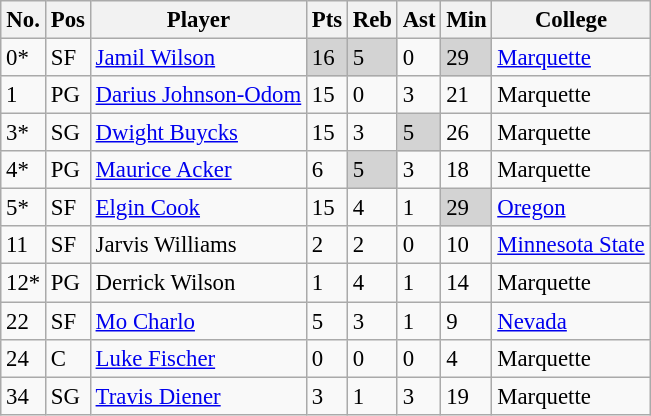<table class="wikitable" style="text-align:left; font-size: 95%;">
<tr>
<th>No.</th>
<th>Pos</th>
<th>Player</th>
<th>Pts</th>
<th>Reb</th>
<th>Ast</th>
<th>Min</th>
<th>College</th>
</tr>
<tr>
<td>0*</td>
<td>SF</td>
<td><a href='#'>Jamil Wilson</a></td>
<td bgcolor=lightgrey>16</td>
<td bgcolor=lightgrey>5</td>
<td>0</td>
<td bgcolor=lightgrey>29</td>
<td><a href='#'>Marquette</a></td>
</tr>
<tr>
<td>1</td>
<td>PG</td>
<td><a href='#'>Darius Johnson-Odom</a></td>
<td>15</td>
<td>0</td>
<td>3</td>
<td>21</td>
<td>Marquette</td>
</tr>
<tr>
<td>3*</td>
<td>SG</td>
<td><a href='#'>Dwight Buycks</a></td>
<td>15</td>
<td>3</td>
<td bgcolor=lightgrey>5</td>
<td>26</td>
<td>Marquette</td>
</tr>
<tr>
<td>4*</td>
<td>PG</td>
<td><a href='#'>Maurice Acker</a></td>
<td>6</td>
<td bgcolor=lightgrey>5</td>
<td>3</td>
<td>18</td>
<td>Marquette</td>
</tr>
<tr>
<td>5*</td>
<td>SF</td>
<td><a href='#'>Elgin Cook</a></td>
<td>15</td>
<td>4</td>
<td>1</td>
<td bgcolor=lightgrey>29</td>
<td><a href='#'>Oregon</a></td>
</tr>
<tr>
<td>11</td>
<td>SF</td>
<td>Jarvis Williams</td>
<td>2</td>
<td>2</td>
<td>0</td>
<td>10</td>
<td><a href='#'>Minnesota State</a></td>
</tr>
<tr>
<td>12*</td>
<td>PG</td>
<td>Derrick Wilson</td>
<td>1</td>
<td>4</td>
<td>1</td>
<td>14</td>
<td>Marquette</td>
</tr>
<tr>
<td>22</td>
<td>SF</td>
<td><a href='#'>Mo Charlo</a></td>
<td>5</td>
<td>3</td>
<td>1</td>
<td>9</td>
<td><a href='#'>Nevada</a></td>
</tr>
<tr>
<td>24</td>
<td>C</td>
<td><a href='#'>Luke Fischer</a></td>
<td>0</td>
<td>0</td>
<td>0</td>
<td>4</td>
<td>Marquette</td>
</tr>
<tr>
<td>34</td>
<td>SG</td>
<td><a href='#'>Travis Diener</a></td>
<td>3</td>
<td>1</td>
<td>3</td>
<td>19</td>
<td>Marquette</td>
</tr>
</table>
